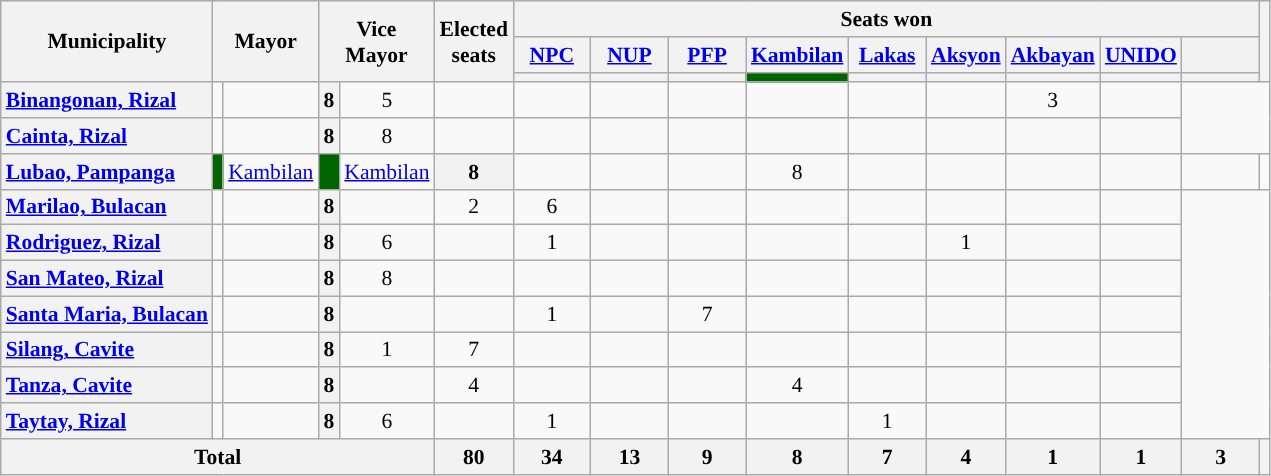<table class="wikitable" style="text-align:center; font-size: 0.9em;">
<tr>
<th rowspan="3">Municipality</th>
<th colspan="2" rowspan="3" style="width:60px;">Mayor</th>
<th colspan="2" rowspan="3" style="width:60px;">Vice Mayor</th>
<th rowspan="3">Elected<br>seats</th>
<th colspan="9">Seats won</th>
<th rowspan="3"></th>
</tr>
<tr>
<th class="unsortable" style="width:45px;"><a href='#'>NPC</a></th>
<th class="unsortable" style="width:45px;"><a href='#'>NUP</a></th>
<th class="unsortable" style="width:45px;"><a href='#'>PFP</a></th>
<th class="unsortable" style="width:45px;"><a href='#'>Kambilan</a></th>
<th class="unsortable" style="width:45px;"><a href='#'>Lakas</a></th>
<th class="unsortable" style="width:45px;"><a href='#'>Aksyon</a></th>
<th class="unsortable" style="width:45px;"><a href='#'>Akbayan</a></th>
<th class="unsortable" style="width:45px;"><a href='#'>UNIDO</a></th>
<th class="unsortable" style="width:45px;"></th>
</tr>
<tr>
<th style="color:inherit;background:"></th>
<th style="color:inherit;background:"></th>
<th style="color:inherit;background:"></th>
<th style="color:inherit;background:#006400;"></th>
<th style="color:inherit;background:"></th>
<th style="color:inherit;background:"></th>
<th style="color:inherit;background:"></th>
<th style="color:inherit;background:"></th>
<th style="color:inherit;background:"></th>
</tr>
<tr>
<th style="text-align: left;"><a href='#'>Binangonan, Rizal</a></th>
<td></td>
<td></td>
<th>8</th>
<td>5</td>
<td></td>
<td></td>
<td></td>
<td></td>
<td></td>
<td></td>
<td></td>
<td>3</td>
<td></td>
</tr>
<tr>
<th style="text-align: left;"><a href='#'>Cainta, Rizal</a></th>
<td></td>
<td></td>
<th>8</th>
<td>8</td>
<td></td>
<td></td>
<td></td>
<td></td>
<td></td>
<td></td>
<td></td>
<td></td>
<td></td>
</tr>
<tr>
<th style="text-align: left;"><a href='#'>Lubao, Pampanga</a></th>
<td style="background-color:#006400"></td>
<td style="text-align: left;"><a href='#'>Kambilan</a></td>
<td style="background-color:#006400"></td>
<td style="text-align: left;"><a href='#'>Kambilan</a></td>
<th>8</th>
<td></td>
<td></td>
<td></td>
<td>8</td>
<td></td>
<td></td>
<td></td>
<td></td>
<td></td>
<td></td>
</tr>
<tr>
<th style="text-align: left;"><a href='#'>Marilao, Bulacan</a></th>
<td></td>
<td></td>
<th>8</th>
<td></td>
<td>2</td>
<td>6</td>
<td></td>
<td></td>
<td></td>
<td></td>
<td></td>
<td></td>
<td></td>
</tr>
<tr>
<th style="text-align: left;"><a href='#'>Rodriguez, Rizal</a></th>
<td></td>
<td></td>
<th>8</th>
<td>6</td>
<td></td>
<td>1</td>
<td></td>
<td></td>
<td></td>
<td></td>
<td>1</td>
<td></td>
<td></td>
</tr>
<tr>
<th style="text-align: left;"><a href='#'>San Mateo, Rizal</a></th>
<td></td>
<td></td>
<th>8</th>
<td>8</td>
<td></td>
<td></td>
<td></td>
<td></td>
<td></td>
<td></td>
<td></td>
<td></td>
<td></td>
</tr>
<tr>
<th style="text-align: left;"><a href='#'>Santa Maria, Bulacan</a></th>
<td></td>
<td></td>
<th>8</th>
<td></td>
<td></td>
<td>1</td>
<td></td>
<td>7</td>
<td></td>
<td></td>
<td></td>
<td></td>
<td></td>
</tr>
<tr>
<th style="text-align: left;"><a href='#'>Silang, Cavite</a></th>
<td></td>
<td></td>
<th>8</th>
<td>1</td>
<td>7</td>
<td></td>
<td></td>
<td></td>
<td></td>
<td></td>
<td></td>
<td></td>
<td></td>
</tr>
<tr>
<th style="text-align: left;"><a href='#'>Tanza, Cavite</a></th>
<td></td>
<td></td>
<th>8</th>
<td></td>
<td>4</td>
<td></td>
<td></td>
<td></td>
<td>4</td>
<td></td>
<td></td>
<td></td>
<td></td>
</tr>
<tr>
<th style="text-align: left;"><a href='#'>Taytay, Rizal</a></th>
<td></td>
<td></td>
<th>8</th>
<td>6</td>
<td></td>
<td>1</td>
<td></td>
<td></td>
<td></td>
<td>1</td>
<td></td>
<td></td>
<td></td>
</tr>
<tr>
<th colspan="5">Total</th>
<th>80</th>
<th>34</th>
<th>13</th>
<th>9</th>
<th>8</th>
<th>7</th>
<th>4</th>
<th>1</th>
<th>1</th>
<th>3</th>
<th></th>
</tr>
</table>
